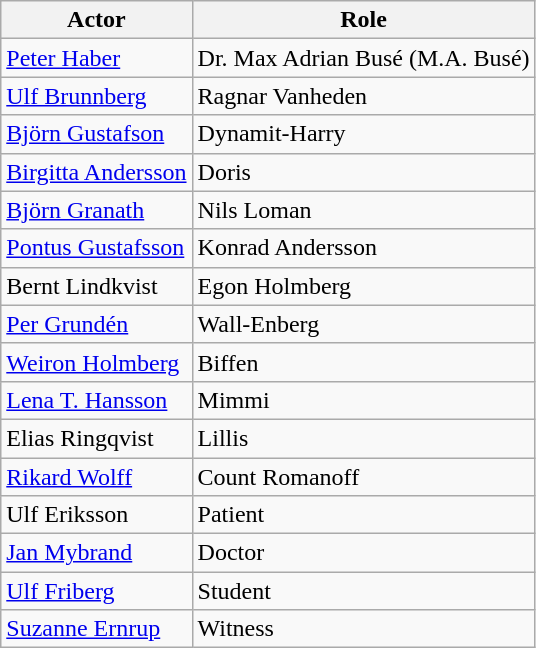<table class="wikitable sortable">
<tr>
<th>Actor</th>
<th>Role</th>
</tr>
<tr>
<td><a href='#'>Peter Haber</a></td>
<td>Dr. Max Adrian Busé (M.A. Busé)</td>
</tr>
<tr>
<td><a href='#'>Ulf Brunnberg</a></td>
<td>Ragnar Vanheden</td>
</tr>
<tr>
<td><a href='#'>Björn Gustafson</a></td>
<td>Dynamit-Harry</td>
</tr>
<tr>
<td><a href='#'>Birgitta Andersson</a></td>
<td>Doris</td>
</tr>
<tr>
<td><a href='#'>Björn Granath</a></td>
<td>Nils Loman</td>
</tr>
<tr>
<td><a href='#'>Pontus Gustafsson</a></td>
<td>Konrad Andersson</td>
</tr>
<tr>
<td>Bernt Lindkvist</td>
<td>Egon Holmberg</td>
</tr>
<tr>
<td><a href='#'>Per Grundén</a></td>
<td>Wall-Enberg</td>
</tr>
<tr>
<td><a href='#'>Weiron Holmberg</a></td>
<td>Biffen</td>
</tr>
<tr>
<td><a href='#'>Lena T. Hansson</a></td>
<td>Mimmi</td>
</tr>
<tr>
<td>Elias Ringqvist</td>
<td>Lillis</td>
</tr>
<tr>
<td><a href='#'>Rikard Wolff</a></td>
<td>Count Romanoff</td>
</tr>
<tr>
<td>Ulf Eriksson</td>
<td>Patient</td>
</tr>
<tr>
<td><a href='#'>Jan Mybrand</a></td>
<td>Doctor</td>
</tr>
<tr>
<td><a href='#'>Ulf Friberg</a></td>
<td>Student</td>
</tr>
<tr>
<td><a href='#'>Suzanne Ernrup</a></td>
<td>Witness</td>
</tr>
</table>
